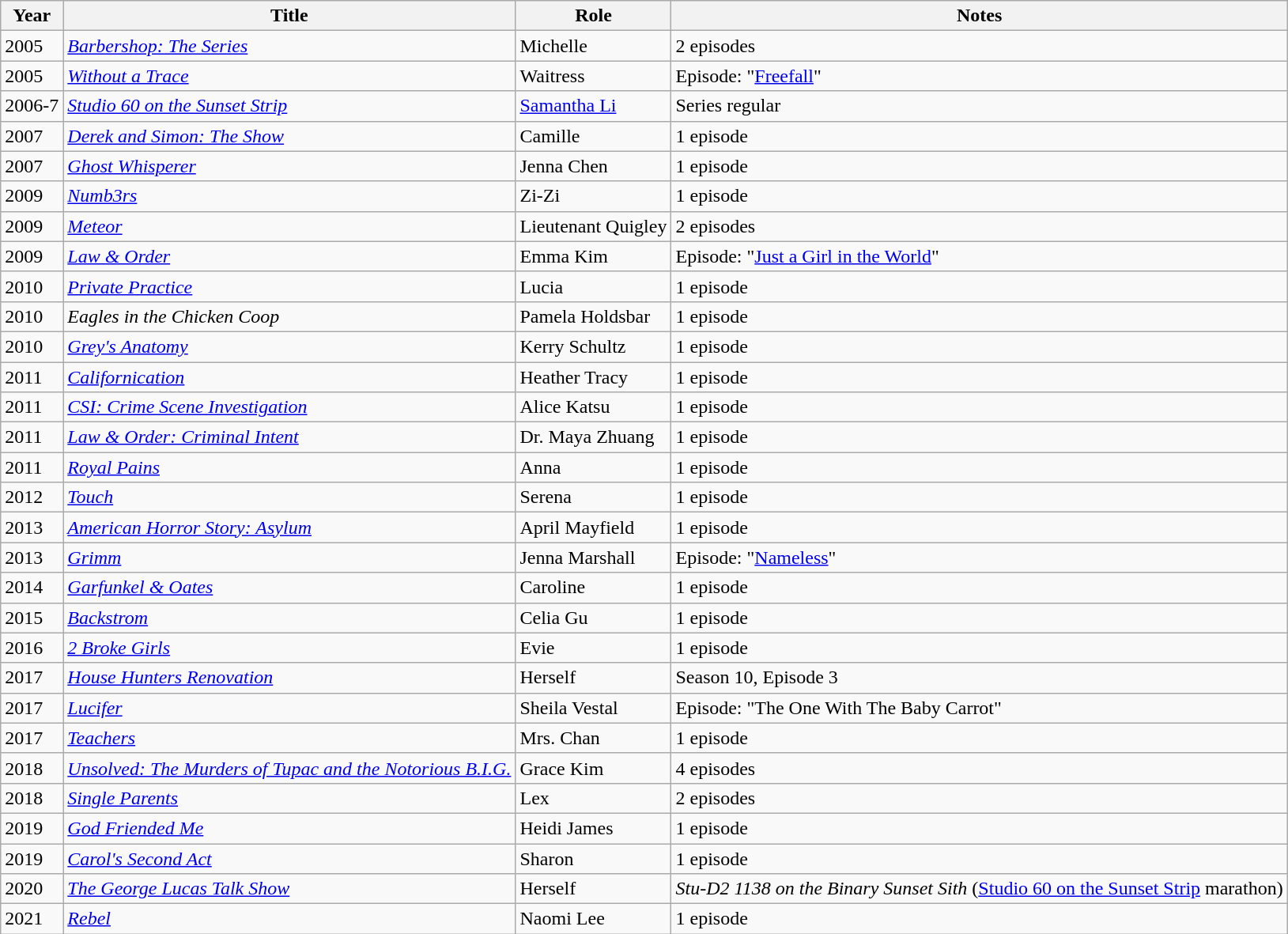<table class="wikitable sortable">
<tr>
<th>Year</th>
<th>Title</th>
<th>Role</th>
<th>Notes</th>
</tr>
<tr>
<td>2005</td>
<td><em><a href='#'>Barbershop: The Series</a></em></td>
<td>Michelle</td>
<td>2 episodes</td>
</tr>
<tr>
<td>2005</td>
<td><em><a href='#'>Without a Trace</a></em></td>
<td>Waitress</td>
<td>Episode: "<a href='#'>Freefall</a>"</td>
</tr>
<tr>
<td>2006-7</td>
<td><em><a href='#'>Studio 60 on the Sunset Strip</a></em></td>
<td><a href='#'>Samantha Li</a></td>
<td>Series regular</td>
</tr>
<tr>
<td>2007</td>
<td><em><a href='#'>Derek and Simon: The Show</a></em></td>
<td>Camille</td>
<td>1 episode</td>
</tr>
<tr>
<td>2007</td>
<td><em><a href='#'>Ghost Whisperer</a></em></td>
<td>Jenna Chen</td>
<td>1 episode</td>
</tr>
<tr>
<td>2009</td>
<td><em><a href='#'>Numb3rs</a></em></td>
<td>Zi-Zi</td>
<td>1 episode</td>
</tr>
<tr>
<td>2009</td>
<td><em><a href='#'>Meteor</a></em></td>
<td>Lieutenant Quigley</td>
<td>2 episodes</td>
</tr>
<tr>
<td>2009</td>
<td><em><a href='#'>Law & Order</a></em></td>
<td>Emma Kim</td>
<td>Episode: "<a href='#'>Just a Girl in the World</a>"</td>
</tr>
<tr>
<td>2010</td>
<td><em><a href='#'>Private Practice</a></em></td>
<td>Lucia</td>
<td>1 episode</td>
</tr>
<tr>
<td>2010</td>
<td><em>Eagles in the Chicken Coop</em></td>
<td>Pamela Holdsbar</td>
<td>1 episode</td>
</tr>
<tr>
<td>2010</td>
<td><em><a href='#'>Grey's Anatomy</a></em></td>
<td>Kerry Schultz</td>
<td>1 episode</td>
</tr>
<tr>
<td>2011</td>
<td><em><a href='#'>Californication</a></em></td>
<td>Heather Tracy</td>
<td>1 episode</td>
</tr>
<tr>
<td>2011</td>
<td><em><a href='#'>CSI: Crime Scene Investigation</a></em></td>
<td>Alice Katsu</td>
<td>1 episode</td>
</tr>
<tr>
<td>2011</td>
<td><em><a href='#'>Law & Order: Criminal Intent</a></em></td>
<td>Dr. Maya Zhuang</td>
<td>1 episode</td>
</tr>
<tr>
<td>2011</td>
<td><em><a href='#'>Royal Pains</a></em></td>
<td>Anna</td>
<td>1 episode</td>
</tr>
<tr>
<td>2012</td>
<td><em><a href='#'>Touch</a></em></td>
<td>Serena</td>
<td>1 episode</td>
</tr>
<tr>
<td>2013</td>
<td><em><a href='#'>American Horror Story: Asylum</a></em></td>
<td>April Mayfield</td>
<td>1 episode</td>
</tr>
<tr>
<td>2013</td>
<td><em><a href='#'>Grimm</a></em></td>
<td>Jenna Marshall</td>
<td>Episode: "<a href='#'>Nameless</a>"</td>
</tr>
<tr>
<td>2014</td>
<td><em><a href='#'>Garfunkel & Oates</a></em></td>
<td>Caroline</td>
<td>1 episode</td>
</tr>
<tr>
<td>2015</td>
<td><em><a href='#'>Backstrom</a></em></td>
<td>Celia Gu</td>
<td>1 episode</td>
</tr>
<tr>
<td>2016</td>
<td><em><a href='#'>2 Broke Girls</a></em></td>
<td>Evie</td>
<td>1 episode</td>
</tr>
<tr>
<td>2017</td>
<td><em><a href='#'>House Hunters Renovation</a></em></td>
<td>Herself</td>
<td>Season 10, Episode 3</td>
</tr>
<tr>
<td>2017</td>
<td><em><a href='#'>Lucifer</a></em></td>
<td>Sheila Vestal</td>
<td>Episode: "The One With The Baby Carrot"</td>
</tr>
<tr>
<td>2017</td>
<td><em><a href='#'>Teachers</a></em></td>
<td>Mrs. Chan</td>
<td>1 episode</td>
</tr>
<tr>
<td>2018</td>
<td><em><a href='#'>Unsolved: The Murders of Tupac and the Notorious B.I.G.</a></em></td>
<td>Grace Kim</td>
<td>4 episodes</td>
</tr>
<tr>
<td>2018</td>
<td><em><a href='#'>Single Parents</a></em></td>
<td>Lex</td>
<td>2 episodes</td>
</tr>
<tr>
<td>2019</td>
<td><em><a href='#'>God Friended Me</a></em></td>
<td>Heidi James</td>
<td>1 episode</td>
</tr>
<tr>
<td>2019</td>
<td><em><a href='#'>Carol's Second Act</a></em></td>
<td>Sharon</td>
<td>1 episode</td>
</tr>
<tr>
<td>2020</td>
<td><em><a href='#'>The George Lucas Talk Show</a></em></td>
<td>Herself</td>
<td><em>Stu-D2 1138 on the Binary Sunset Sith</em> (<a href='#'>Studio 60 on the Sunset Strip</a> marathon)</td>
</tr>
<tr>
<td>2021</td>
<td><em><a href='#'>Rebel</a></em></td>
<td>Naomi Lee</td>
<td>1 episode</td>
</tr>
</table>
